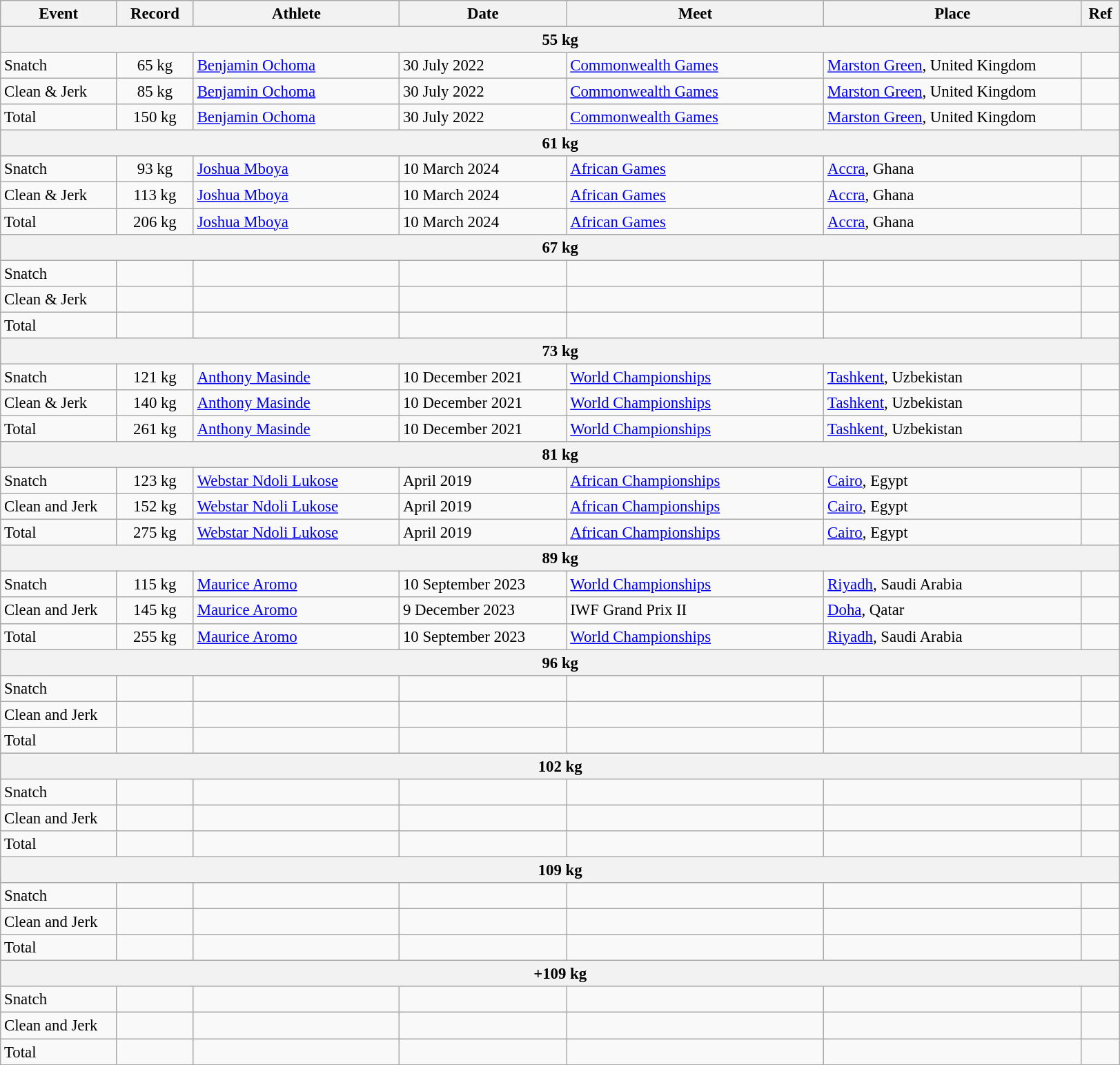<table class="wikitable" style="font-size:95%;">
<tr>
<th width=9%>Event</th>
<th width=6%>Record</th>
<th width=16%>Athlete</th>
<th width=13%>Date</th>
<th width=20%>Meet</th>
<th width=20%>Place</th>
<th width=3%>Ref</th>
</tr>
<tr bgcolor="#DDDDDD">
<th colspan="7">55 kg</th>
</tr>
<tr>
<td>Snatch</td>
<td align="center">65 kg</td>
<td><a href='#'>Benjamin Ochoma</a></td>
<td>30 July 2022</td>
<td><a href='#'>Commonwealth Games</a></td>
<td><a href='#'>Marston Green</a>, United Kingdom</td>
<td></td>
</tr>
<tr>
<td>Clean & Jerk</td>
<td align="center">85 kg</td>
<td><a href='#'>Benjamin Ochoma</a></td>
<td>30 July 2022</td>
<td><a href='#'>Commonwealth Games</a></td>
<td><a href='#'>Marston Green</a>, United Kingdom</td>
<td></td>
</tr>
<tr>
<td>Total</td>
<td align="center">150 kg</td>
<td><a href='#'>Benjamin Ochoma</a></td>
<td>30 July 2022</td>
<td><a href='#'>Commonwealth Games</a></td>
<td><a href='#'>Marston Green</a>, United Kingdom</td>
<td></td>
</tr>
<tr bgcolor="#DDDDDD">
<th colspan="7">61 kg</th>
</tr>
<tr>
<td>Snatch</td>
<td align="center">93 kg</td>
<td><a href='#'>Joshua Mboya</a></td>
<td>10 March 2024</td>
<td><a href='#'>African Games</a></td>
<td><a href='#'>Accra</a>, Ghana</td>
<td></td>
</tr>
<tr>
<td>Clean & Jerk</td>
<td align="center">113 kg</td>
<td><a href='#'>Joshua Mboya</a></td>
<td>10 March 2024</td>
<td><a href='#'>African Games</a></td>
<td><a href='#'>Accra</a>, Ghana</td>
<td></td>
</tr>
<tr>
<td>Total</td>
<td align="center">206 kg</td>
<td><a href='#'>Joshua Mboya</a></td>
<td>10 March 2024</td>
<td><a href='#'>African Games</a></td>
<td><a href='#'>Accra</a>, Ghana</td>
<td></td>
</tr>
<tr bgcolor="#DDDDDD">
<th colspan="7">67 kg</th>
</tr>
<tr>
<td>Snatch</td>
<td align="center"></td>
<td></td>
<td></td>
<td></td>
<td></td>
<td></td>
</tr>
<tr>
<td>Clean & Jerk</td>
<td align="center"></td>
<td></td>
<td></td>
<td></td>
<td></td>
<td></td>
</tr>
<tr>
<td>Total</td>
<td align="center"></td>
<td></td>
<td></td>
<td></td>
<td></td>
<td></td>
</tr>
<tr bgcolor="#DDDDDD">
<th colspan="7">73 kg</th>
</tr>
<tr>
<td>Snatch</td>
<td align="center">121 kg</td>
<td><a href='#'>Anthony Masinde</a></td>
<td>10 December 2021</td>
<td><a href='#'>World Championships</a></td>
<td><a href='#'>Tashkent</a>, Uzbekistan</td>
<td></td>
</tr>
<tr>
<td>Clean & Jerk</td>
<td align="center">140 kg</td>
<td><a href='#'>Anthony Masinde</a></td>
<td>10 December 2021</td>
<td><a href='#'>World Championships</a></td>
<td><a href='#'>Tashkent</a>, Uzbekistan</td>
<td></td>
</tr>
<tr>
<td>Total</td>
<td align="center">261 kg</td>
<td><a href='#'>Anthony Masinde</a></td>
<td>10 December 2021</td>
<td><a href='#'>World Championships</a></td>
<td><a href='#'>Tashkent</a>, Uzbekistan</td>
<td></td>
</tr>
<tr bgcolor="#DDDDDD">
<th colspan="7">81 kg</th>
</tr>
<tr>
<td>Snatch</td>
<td align="center">123 kg</td>
<td><a href='#'>Webstar Ndoli Lukose</a></td>
<td>April 2019</td>
<td><a href='#'>African Championships</a></td>
<td><a href='#'>Cairo</a>, Egypt</td>
<td></td>
</tr>
<tr>
<td>Clean and Jerk</td>
<td align="center">152 kg</td>
<td><a href='#'>Webstar Ndoli Lukose</a></td>
<td>April 2019</td>
<td><a href='#'>African Championships</a></td>
<td><a href='#'>Cairo</a>, Egypt</td>
<td></td>
</tr>
<tr>
<td>Total</td>
<td align="center">275 kg</td>
<td><a href='#'>Webstar Ndoli Lukose</a></td>
<td>April 2019</td>
<td><a href='#'>African Championships</a></td>
<td><a href='#'>Cairo</a>, Egypt</td>
<td></td>
</tr>
<tr bgcolor="#DDDDDD">
<th colspan="7">89 kg</th>
</tr>
<tr>
<td>Snatch</td>
<td align="center">115 kg</td>
<td><a href='#'>Maurice Aromo</a></td>
<td>10 September 2023</td>
<td><a href='#'>World Championships</a></td>
<td><a href='#'>Riyadh</a>, Saudi Arabia</td>
<td></td>
</tr>
<tr>
<td>Clean and Jerk</td>
<td align="center">145 kg</td>
<td><a href='#'>Maurice Aromo</a></td>
<td>9 December 2023</td>
<td>IWF Grand Prix II</td>
<td><a href='#'>Doha</a>, Qatar</td>
<td></td>
</tr>
<tr>
<td>Total</td>
<td align="center">255 kg</td>
<td><a href='#'>Maurice Aromo</a></td>
<td>10 September 2023</td>
<td><a href='#'>World Championships</a></td>
<td><a href='#'>Riyadh</a>, Saudi Arabia</td>
<td></td>
</tr>
<tr bgcolor="#DDDDDD">
<th colspan="7">96 kg</th>
</tr>
<tr>
<td>Snatch</td>
<td align="center"></td>
<td></td>
<td></td>
<td></td>
<td></td>
<td></td>
</tr>
<tr>
<td>Clean and Jerk</td>
<td align="center"></td>
<td></td>
<td></td>
<td></td>
<td></td>
<td></td>
</tr>
<tr>
<td>Total</td>
<td align="center"></td>
<td></td>
<td></td>
<td></td>
<td></td>
<td></td>
</tr>
<tr bgcolor="#DDDDDD">
<th colspan="7">102 kg</th>
</tr>
<tr>
<td>Snatch</td>
<td align="center"></td>
<td></td>
<td></td>
<td></td>
<td></td>
<td></td>
</tr>
<tr>
<td>Clean and Jerk</td>
<td align="center"></td>
<td></td>
<td></td>
<td></td>
<td></td>
<td></td>
</tr>
<tr>
<td>Total</td>
<td align="center"></td>
<td></td>
<td></td>
<td></td>
<td></td>
<td></td>
</tr>
<tr bgcolor="#DDDDDD">
<th colspan="7">109 kg</th>
</tr>
<tr>
<td>Snatch</td>
<td align="center"></td>
<td></td>
<td></td>
<td></td>
<td></td>
<td></td>
</tr>
<tr>
<td>Clean and Jerk</td>
<td align="center"></td>
<td></td>
<td></td>
<td></td>
<td></td>
<td></td>
</tr>
<tr>
<td>Total</td>
<td align="center"></td>
<td></td>
<td></td>
<td></td>
<td></td>
<td></td>
</tr>
<tr bgcolor="#DDDDDD">
<th colspan="7">+109 kg</th>
</tr>
<tr>
<td>Snatch</td>
<td align="center"></td>
<td></td>
<td></td>
<td></td>
<td></td>
<td></td>
</tr>
<tr>
<td>Clean and Jerk</td>
<td align="center"></td>
<td></td>
<td></td>
<td></td>
<td></td>
<td></td>
</tr>
<tr>
<td>Total</td>
<td align="center"></td>
<td></td>
<td></td>
<td></td>
<td></td>
<td></td>
</tr>
</table>
